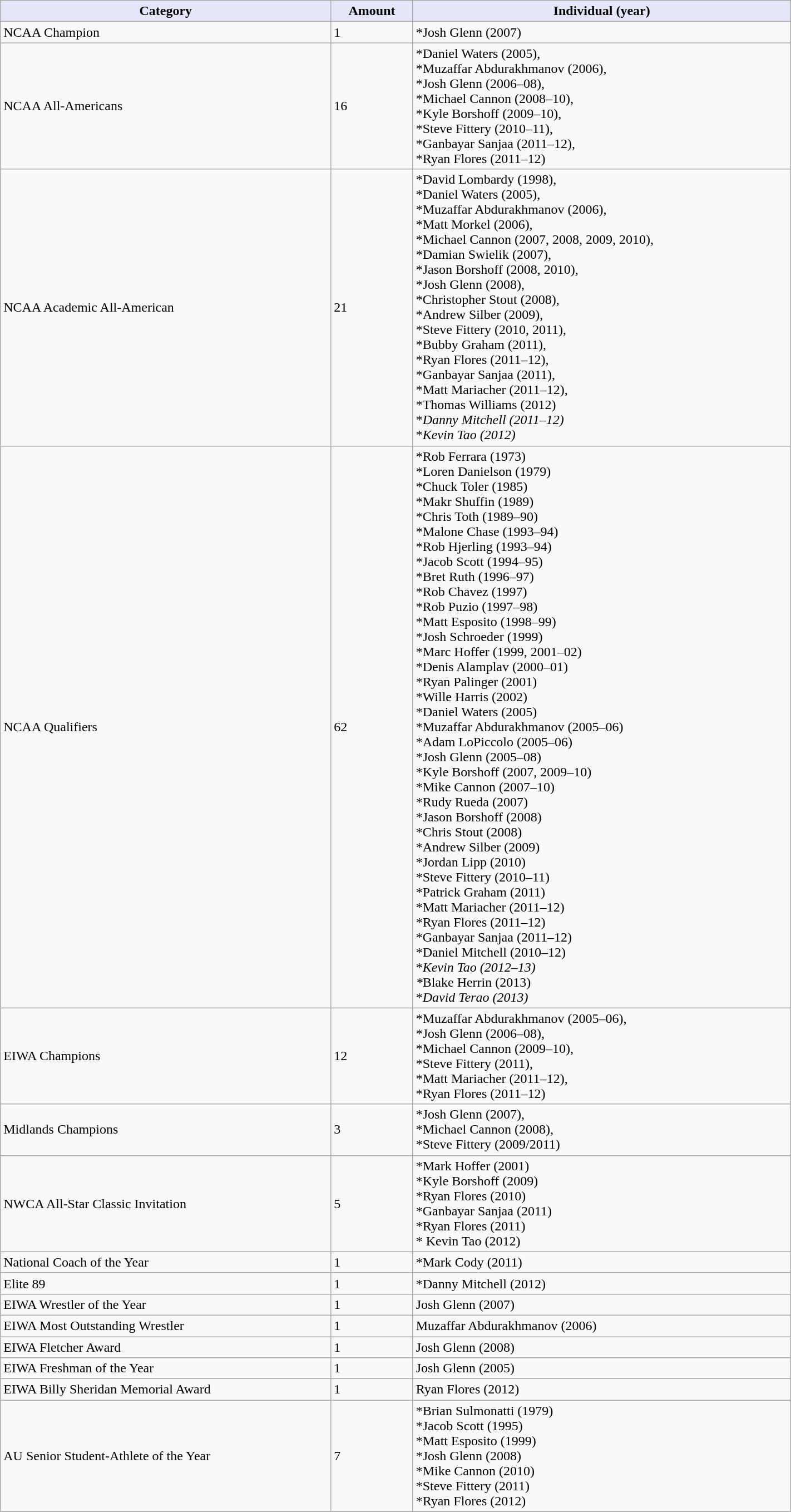<table class="wikitable sortable" style="width:75%">
<tr>
<th style="background:lavender;">Category</th>
<th style="background:lavender;">Amount</th>
<th style="background:lavender;">Individual (year)</th>
</tr>
<tr>
<td>NCAA Champion</td>
<td>1</td>
<td>*Josh Glenn (2007)</td>
</tr>
<tr>
<td>NCAA All-Americans</td>
<td>16</td>
<td>*Daniel Waters (2005), <br>*Muzaffar Abdurakhmanov (2006), <br>*Josh Glenn (2006–08), <br>*Michael Cannon (2008–10), <br>*Kyle Borshoff (2009–10), <br>*Steve Fittery (2010–11), <br>*Ganbayar Sanjaa (2011–12), <br>*Ryan Flores (2011–12)</td>
</tr>
<tr>
<td>NCAA Academic All-American</td>
<td>21</td>
<td>*David Lombardy (1998), <br>*Daniel Waters (2005), <br>*Muzaffar Abdurakhmanov (2006), <br>*Matt Morkel (2006), <br>*Michael Cannon (2007, 2008, 2009, 2010), <br>*Damian Swielik (2007), <br>*Jason Borshoff (2008, 2010), <br>*Josh Glenn (2008), <br>*Christopher Stout (2008), <br>*Andrew Silber (2009), <br>*Steve Fittery (2010, 2011), <br>*Bubby Graham (2011),<br> *Ryan Flores (2011–12), <br>*Ganbayar Sanjaa (2011), <br>*Matt Mariacher (2011–12), <br>*Thomas Williams (2012) <br>*<em>Danny Mitchell (2011–12)</em> <br>*<em>Kevin Tao (2012)</td>
</tr>
<tr>
<td>NCAA Qualifiers</td>
<td>62</td>
<td>*Rob Ferrara (1973) <br>*Loren Danielson (1979)<br>*Chuck Toler (1985)<br>*Makr Shuffin (1989) <br>*Chris Toth (1989–90) <br>*Malone Chase (1993–94) <br>*Rob Hjerling (1993–94) <br>*Jacob Scott (1994–95) <br>*Bret Ruth (1996–97) <br>*Rob Chavez (1997) <br>*Rob Puzio (1997–98) <br>*Matt Esposito (1998–99) <br>*Josh Schroeder (1999) <br>*Marc Hoffer (1999, 2001–02) <br>*Denis Alamplav (2000–01) <br>*Ryan Palinger (2001) <br>*Wille Harris (2002) <br>*Daniel Waters (2005) <br>*Muzaffar Abdurakhmanov (2005–06) <br>*Adam LoPiccolo (2005–06) <br>*Josh Glenn (2005–08) <br>*Kyle Borshoff (2007, 2009–10) <br>*Mike Cannon (2007–10) <br>*Rudy Rueda (2007) <br>*Jason Borshoff (2008) <br>*Chris Stout (2008) <br>*Andrew Silber (2009) <br>*Jordan Lipp (2010) <br>*Steve Fittery (2010–11) <br>*Patrick Graham (2011) <br>*Matt Mariacher (2011–12) <br>*Ryan Flores (2011–12) <br>*Ganbayar Sanjaa (2011–12) <br> *</em>Daniel Mitchell (2010–12) <br> *<em>Kevin Tao (2012–13) <br> *</em>Blake Herrin (2013) <br>  *<em>David Terao (2013)</td>
</tr>
<tr>
<td>EIWA Champions</td>
<td>12</td>
<td>*Muzaffar Abdurakhmanov (2005–06), <br>*Josh Glenn (2006–08), <br>*Michael Cannon (2009–10), <br>*Steve Fittery (2011), <br>*Matt Mariacher (2011–12), <br>*Ryan Flores (2011–12)</td>
</tr>
<tr>
<td>Midlands Champions</td>
<td>3</td>
<td>*Josh Glenn (2007), <br>*Michael Cannon (2008), <br>*Steve Fittery (2009/2011)</td>
</tr>
<tr>
<td>NWCA All-Star Classic Invitation</td>
<td>5</td>
<td>*Mark Hoffer (2001) <br> *Kyle Borshoff (2009) <br> *Ryan Flores (2010)  <br> *Ganbayar Sanjaa (2011)  <br> *Ryan Flores (2011)  <br> * Kevin Tao (2012)</td>
</tr>
<tr>
<td>National Coach of the Year</td>
<td>1</td>
<td>*Mark Cody (2011)</td>
</tr>
<tr>
<td>Elite 89</td>
<td>1</td>
<td>*</em>Danny Mitchell (2012)<em></td>
</tr>
<tr>
<td>EIWA Wrestler of the Year</td>
<td>1</td>
<td>Josh Glenn (2007)</td>
</tr>
<tr>
<td>EIWA Most Outstanding Wrestler</td>
<td>1</td>
<td>Muzaffar Abdurakhmanov (2006)</td>
</tr>
<tr>
<td>EIWA Fletcher Award</td>
<td>1</td>
<td>Josh Glenn (2008)</td>
</tr>
<tr>
<td>EIWA Freshman of the Year</td>
<td>1</td>
<td>Josh Glenn (2005)</td>
</tr>
<tr>
<td>EIWA Billy Sheridan Memorial Award</td>
<td>1</td>
<td>Ryan Flores (2012)</td>
</tr>
<tr>
<td>AU Senior Student-Athlete of the Year</td>
<td>7</td>
<td>*Brian Sulmonatti (1979) <br>*Jacob Scott (1995) <br>*Matt Esposito (1999) <br>*Josh Glenn (2008) <br>*Mike Cannon (2010) <br>*Steve Fittery (2011) <br>*Ryan Flores (2012)</td>
</tr>
<tr>
</tr>
</table>
